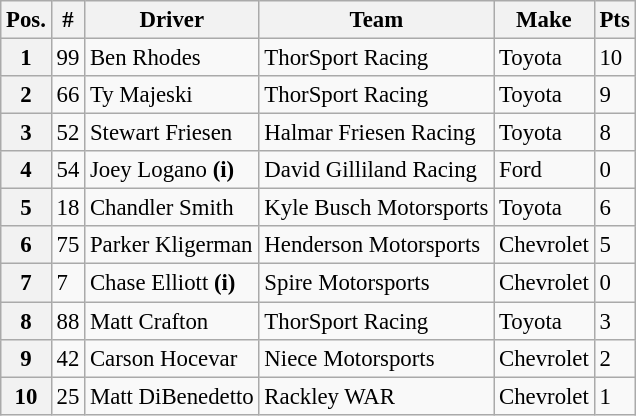<table class="wikitable" style="font-size:95%">
<tr>
<th>Pos.</th>
<th>#</th>
<th>Driver</th>
<th>Team</th>
<th>Make</th>
<th>Pts</th>
</tr>
<tr>
<th>1</th>
<td>99</td>
<td>Ben Rhodes</td>
<td>ThorSport Racing</td>
<td>Toyota</td>
<td>10</td>
</tr>
<tr>
<th>2</th>
<td>66</td>
<td>Ty Majeski</td>
<td>ThorSport Racing</td>
<td>Toyota</td>
<td>9</td>
</tr>
<tr>
<th>3</th>
<td>52</td>
<td>Stewart Friesen</td>
<td>Halmar Friesen Racing</td>
<td>Toyota</td>
<td>8</td>
</tr>
<tr>
<th>4</th>
<td>54</td>
<td>Joey Logano <strong>(i)</strong></td>
<td>David Gilliland Racing</td>
<td>Ford</td>
<td>0</td>
</tr>
<tr>
<th>5</th>
<td>18</td>
<td>Chandler Smith</td>
<td>Kyle Busch Motorsports</td>
<td>Toyota</td>
<td>6</td>
</tr>
<tr>
<th>6</th>
<td>75</td>
<td>Parker Kligerman</td>
<td>Henderson Motorsports</td>
<td>Chevrolet</td>
<td>5</td>
</tr>
<tr>
<th>7</th>
<td>7</td>
<td>Chase Elliott <strong>(i)</strong></td>
<td>Spire Motorsports</td>
<td>Chevrolet</td>
<td>0</td>
</tr>
<tr>
<th>8</th>
<td>88</td>
<td>Matt Crafton</td>
<td>ThorSport Racing</td>
<td>Toyota</td>
<td>3</td>
</tr>
<tr>
<th>9</th>
<td>42</td>
<td>Carson Hocevar</td>
<td>Niece Motorsports</td>
<td>Chevrolet</td>
<td>2</td>
</tr>
<tr>
<th>10</th>
<td>25</td>
<td>Matt DiBenedetto</td>
<td>Rackley WAR</td>
<td>Chevrolet</td>
<td>1</td>
</tr>
</table>
